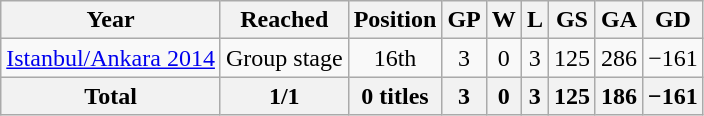<table class="wikitable" style="text-align: center;">
<tr>
<th>Year</th>
<th>Reached</th>
<th>Position</th>
<th>GP</th>
<th>W</th>
<th>L</th>
<th>GS</th>
<th>GA</th>
<th>GD</th>
</tr>
<tr>
<td align=left> <a href='#'>Istanbul/Ankara 2014</a></td>
<td>Group stage</td>
<td>16th</td>
<td>3</td>
<td>0</td>
<td>3</td>
<td>125</td>
<td>286</td>
<td>−161</td>
</tr>
<tr>
<th>Total</th>
<th>1/1</th>
<th>0 titles</th>
<th>3</th>
<th>0</th>
<th>3</th>
<th>125</th>
<th>186</th>
<th>−161</th>
</tr>
</table>
